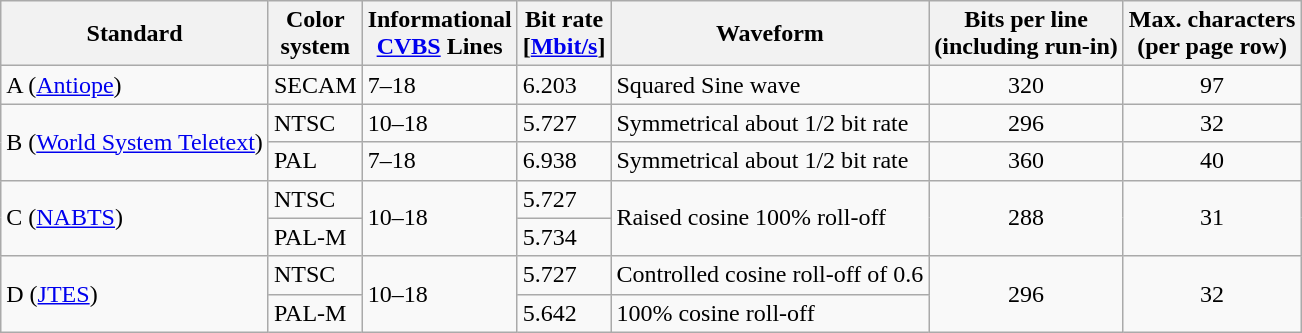<table class="wikitable sortable">
<tr>
<th>Standard</th>
<th>Color<br>system</th>
<th>Informational<br><a href='#'>CVBS</a> Lines</th>
<th>Bit rate<br>&#91;<a href='#'>Mbit/s</a>&#93;</th>
<th>Waveform</th>
<th>Bits per line<br>(including run-in)</th>
<th>Max. characters<br>(per page row)</th>
</tr>
<tr>
<td>A (<a href='#'>Antiope</a>)</td>
<td>SECAM</td>
<td>7–18</td>
<td>6.203</td>
<td>Squared Sine wave</td>
<td align=center>320</td>
<td align=center>97</td>
</tr>
<tr>
<td rowspan=2>B (<a href='#'>World System Teletext</a>)</td>
<td>NTSC</td>
<td>10–18</td>
<td>5.727</td>
<td>Symmetrical about 1/2 bit rate</td>
<td align=center>296</td>
<td align=center>32</td>
</tr>
<tr>
<td>PAL</td>
<td>7–18</td>
<td>6.938</td>
<td>Symmetrical about 1/2 bit rate</td>
<td align=center>360</td>
<td align=center>40</td>
</tr>
<tr>
<td rowspan=2>C (<a href='#'>NABTS</a>)</td>
<td>NTSC</td>
<td rowspan=2>10–18</td>
<td>5.727</td>
<td rowspan=2>Raised cosine 100% roll-off</td>
<td rowspan="2" style="text-align:center;">288</td>
<td rowspan="2" style="text-align:center;">31</td>
</tr>
<tr>
<td>PAL-M</td>
<td>5.734</td>
</tr>
<tr>
<td rowspan=2>D (<a href='#'>JTES</a>)</td>
<td>NTSC</td>
<td rowspan=2>10–18</td>
<td>5.727</td>
<td>Controlled cosine roll-off of 0.6</td>
<td rowspan="2" style="text-align:center;">296</td>
<td rowspan="2" style="text-align:center;">32</td>
</tr>
<tr>
<td>PAL-M</td>
<td>5.642</td>
<td>100% cosine roll-off</td>
</tr>
</table>
